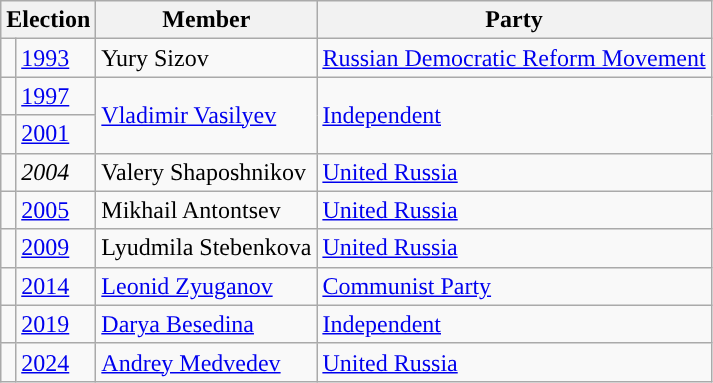<table class="wikitable">
<tr>
<th colspan="2">Election</th>
<th>Member</th>
<th>Party</th>
</tr>
<tr>
<td style="background-color:"></td>
<td><a href='#'>1993</a></td>
<td>Yury Sizov</td>
<td><a href='#'>Russian Democratic Reform Movement</a></td>
</tr>
<tr>
<td style="background-color:"></td>
<td><a href='#'>1997</a></td>
<td rowspan=2><a href='#'>Vladimir Vasilyev</a></td>
<td rowspan=2><a href='#'>Independent</a></td>
</tr>
<tr>
<td style="background-color:"></td>
<td><a href='#'>2001</a></td>
</tr>
<tr>
<td style="background-color:"></td>
<td><em>2004</em></td>
<td>Valery Shaposhnikov</td>
<td><a href='#'>United Russia</a></td>
</tr>
<tr>
<td style="background-color:"></td>
<td><a href='#'>2005</a></td>
<td>Mikhail Antontsev</td>
<td><a href='#'>United Russia</a></td>
</tr>
<tr>
<td style="background-color:"></td>
<td><a href='#'>2009</a></td>
<td>Lyudmila Stebenkova</td>
<td><a href='#'>United Russia</a></td>
</tr>
<tr>
<td style="background-color:"></td>
<td><a href='#'>2014</a></td>
<td><a href='#'>Leonid Zyuganov</a></td>
<td><a href='#'>Communist Party</a></td>
</tr>
<tr>
<td style="background-color:"></td>
<td><a href='#'>2019</a></td>
<td><a href='#'>Darya Besedina</a></td>
<td><a href='#'>Independent</a></td>
</tr>
<tr>
<td style="background-color:"></td>
<td><a href='#'>2024</a></td>
<td><a href='#'>Andrey Medvedev</a></td>
<td><a href='#'>United Russia</a></td>
</tr>
</table>
